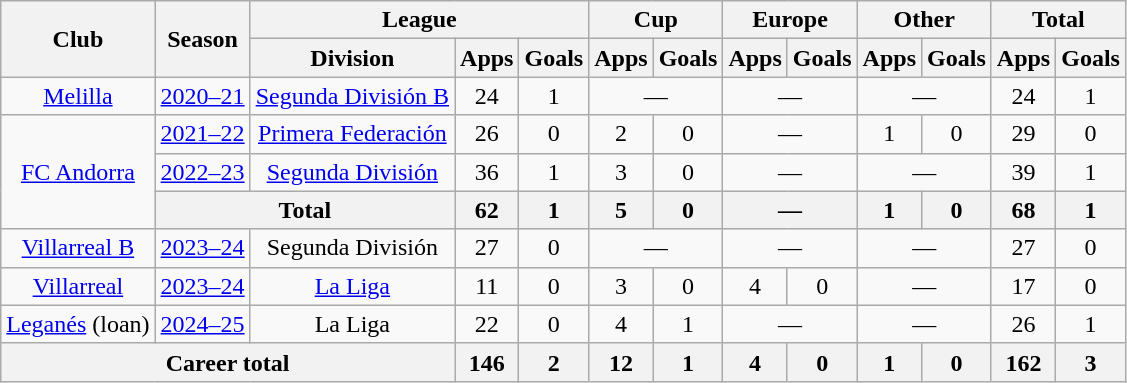<table class="wikitable" style="text-align:center">
<tr>
<th rowspan="2">Club</th>
<th rowspan="2">Season</th>
<th colspan="3">League</th>
<th colspan="2">Cup</th>
<th colspan="2">Europe</th>
<th colspan="2">Other</th>
<th colspan="2">Total</th>
</tr>
<tr>
<th>Division</th>
<th>Apps</th>
<th>Goals</th>
<th>Apps</th>
<th>Goals</th>
<th>Apps</th>
<th>Goals</th>
<th>Apps</th>
<th>Goals</th>
<th>Apps</th>
<th>Goals</th>
</tr>
<tr>
<td><a href='#'>Melilla</a></td>
<td><a href='#'>2020–21</a></td>
<td><a href='#'>Segunda División B</a></td>
<td>24</td>
<td>1</td>
<td colspan="2">—</td>
<td colspan="2">—</td>
<td colspan="2">—</td>
<td>24</td>
<td>1</td>
</tr>
<tr>
<td rowspan="3"><a href='#'>FC Andorra</a></td>
<td><a href='#'>2021–22</a></td>
<td><a href='#'>Primera Federación</a></td>
<td>26</td>
<td>0</td>
<td>2</td>
<td>0</td>
<td colspan="2">—</td>
<td>1</td>
<td>0</td>
<td>29</td>
<td>0</td>
</tr>
<tr>
<td><a href='#'>2022–23</a></td>
<td><a href='#'>Segunda División</a></td>
<td>36</td>
<td>1</td>
<td>3</td>
<td>0</td>
<td colspan="2">—</td>
<td colspan="2">—</td>
<td>39</td>
<td>1</td>
</tr>
<tr>
<th colspan="2">Total</th>
<th>62</th>
<th>1</th>
<th>5</th>
<th>0</th>
<th colspan="2">—</th>
<th>1</th>
<th>0</th>
<th>68</th>
<th>1</th>
</tr>
<tr>
<td><a href='#'>Villarreal B</a></td>
<td><a href='#'>2023–24</a></td>
<td>Segunda División</td>
<td>27</td>
<td>0</td>
<td colspan="2">—</td>
<td colspan="2">—</td>
<td colspan="2">—</td>
<td>27</td>
<td>0</td>
</tr>
<tr>
<td><a href='#'>Villarreal</a></td>
<td><a href='#'>2023–24</a></td>
<td><a href='#'>La Liga</a></td>
<td>11</td>
<td>0</td>
<td>3</td>
<td>0</td>
<td>4</td>
<td>0</td>
<td colspan="2">—</td>
<td>17</td>
<td>0</td>
</tr>
<tr>
<td><a href='#'>Leganés</a> (loan)</td>
<td><a href='#'>2024–25</a></td>
<td>La Liga</td>
<td>22</td>
<td>0</td>
<td>4</td>
<td>1</td>
<td colspan="2">—</td>
<td colspan="2">—</td>
<td>26</td>
<td>1</td>
</tr>
<tr>
<th colspan="3">Career total</th>
<th>146</th>
<th>2</th>
<th>12</th>
<th>1</th>
<th>4</th>
<th>0</th>
<th>1</th>
<th>0</th>
<th>162</th>
<th>3</th>
</tr>
</table>
